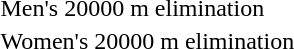<table>
<tr>
<td>Men's 20000 m elimination<br></td>
<td></td>
<td></td>
<td></td>
</tr>
<tr>
<td>Women's 20000 m elimination<br></td>
<td></td>
<td></td>
<td></td>
</tr>
</table>
